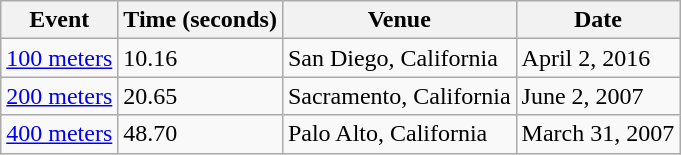<table class="wikitable">
<tr>
<th>Event</th>
<th>Time (seconds)</th>
<th>Venue</th>
<th>Date</th>
</tr>
<tr>
<td><a href='#'>100 meters</a></td>
<td>10.16</td>
<td>San Diego, California</td>
<td>April 2, 2016</td>
</tr>
<tr>
<td><a href='#'>200 meters</a></td>
<td>20.65</td>
<td>Sacramento, California</td>
<td>June 2, 2007</td>
</tr>
<tr>
<td><a href='#'>400 meters</a></td>
<td>48.70</td>
<td>Palo Alto, California</td>
<td>March 31, 2007</td>
</tr>
</table>
